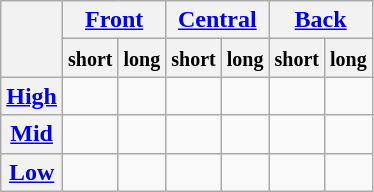<table class="wikitable" style=text-align:center>
<tr>
<th rowspan="2"></th>
<th colspan="2"><a href='#'>Front</a></th>
<th colspan="2"><a href='#'>Central</a></th>
<th colspan="2"><a href='#'>Back</a></th>
</tr>
<tr>
<th><small>short</small></th>
<th><small>long</small></th>
<th><small>short</small></th>
<th><small>long</small></th>
<th><small>short</small></th>
<th><small>long</small></th>
</tr>
<tr align="center">
<th><a href='#'>High</a></th>
<td></td>
<td></td>
<td></td>
<td></td>
<td></td>
<td></td>
</tr>
<tr align="center">
<th><a href='#'>Mid</a></th>
<td></td>
<td></td>
<td></td>
<td></td>
<td></td>
<td></td>
</tr>
<tr align="center">
<th><a href='#'>Low</a></th>
<td></td>
<td></td>
<td></td>
<td></td>
<td></td>
<td></td>
</tr>
</table>
